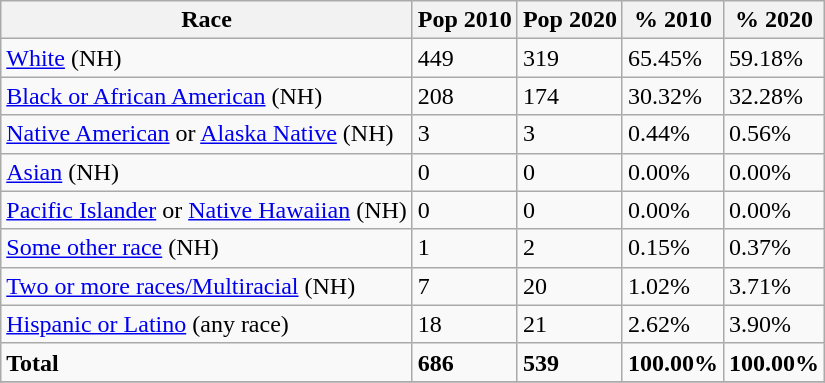<table class="wikitable">
<tr>
<th>Race</th>
<th>Pop 2010</th>
<th>Pop 2020</th>
<th>% 2010</th>
<th>% 2020</th>
</tr>
<tr>
<td><a href='#'>White</a> (NH)</td>
<td>449</td>
<td>319</td>
<td>65.45%</td>
<td>59.18%</td>
</tr>
<tr>
<td><a href='#'>Black or African American</a> (NH)</td>
<td>208</td>
<td>174</td>
<td>30.32%</td>
<td>32.28%</td>
</tr>
<tr>
<td><a href='#'>Native American</a> or <a href='#'>Alaska Native</a> (NH)</td>
<td>3</td>
<td>3</td>
<td>0.44%</td>
<td>0.56%</td>
</tr>
<tr>
<td><a href='#'>Asian</a> (NH)</td>
<td>0</td>
<td>0</td>
<td>0.00%</td>
<td>0.00%</td>
</tr>
<tr>
<td><a href='#'>Pacific Islander</a> or <a href='#'>Native Hawaiian</a> (NH)</td>
<td>0</td>
<td>0</td>
<td>0.00%</td>
<td>0.00%</td>
</tr>
<tr>
<td><a href='#'>Some other race</a> (NH)</td>
<td>1</td>
<td>2</td>
<td>0.15%</td>
<td>0.37%</td>
</tr>
<tr>
<td><a href='#'>Two or more races/Multiracial</a> (NH)</td>
<td>7</td>
<td>20</td>
<td>1.02%</td>
<td>3.71%</td>
</tr>
<tr>
<td><a href='#'>Hispanic or Latino</a> (any race)</td>
<td>18</td>
<td>21</td>
<td>2.62%</td>
<td>3.90%</td>
</tr>
<tr>
<td><strong>Total</strong></td>
<td><strong>686</strong></td>
<td><strong>539</strong></td>
<td><strong>100.00%</strong></td>
<td><strong>100.00%</strong></td>
</tr>
<tr>
</tr>
</table>
